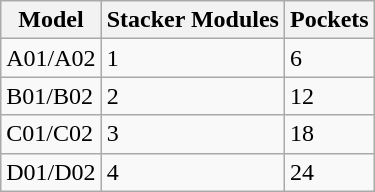<table class="wikitable">
<tr>
<th>Model</th>
<th>Stacker Modules</th>
<th>Pockets</th>
</tr>
<tr>
<td>A01/A02</td>
<td>1</td>
<td>6</td>
</tr>
<tr>
<td>B01/B02</td>
<td>2</td>
<td>12</td>
</tr>
<tr>
<td>C01/C02</td>
<td>3</td>
<td>18</td>
</tr>
<tr>
<td>D01/D02</td>
<td>4</td>
<td>24</td>
</tr>
</table>
